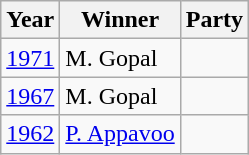<table class="wikitable sortable">
<tr>
<th>Year</th>
<th>Winner</th>
<th colspan="2">Party</th>
</tr>
<tr>
<td><a href='#'>1971</a></td>
<td>M. Gopal</td>
<td></td>
</tr>
<tr>
<td><a href='#'>1967</a></td>
<td>M. Gopal</td>
<td></td>
</tr>
<tr>
<td><a href='#'>1962</a></td>
<td><a href='#'>P. Appavoo</a></td>
<td></td>
</tr>
</table>
